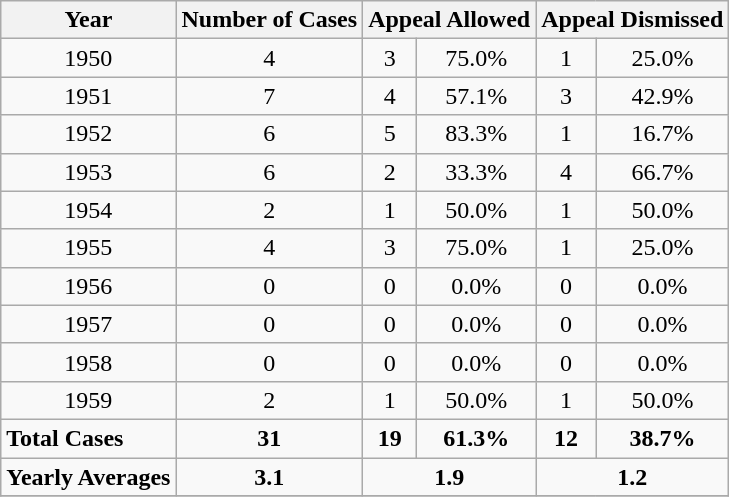<table class="wikitable sortable">
<tr>
<th>Year</th>
<th>Number of Cases</th>
<th colspan=2>Appeal Allowed</th>
<th colspan=2>Appeal Dismissed</th>
</tr>
<tr>
<td style="text-align: center;">1950</td>
<td style="text-align: center;">4</td>
<td style="text-align: center;">3</td>
<td style="text-align: center;">75.0%</td>
<td style="text-align: center;">1</td>
<td style="text-align: center;">25.0%</td>
</tr>
<tr>
<td style="text-align: center;">1951</td>
<td style="text-align: center;">7</td>
<td style="text-align: center;">4</td>
<td style="text-align: center;">57.1%</td>
<td style="text-align: center;">3</td>
<td style="text-align: center;">42.9%</td>
</tr>
<tr>
<td style="text-align: center;">1952</td>
<td style="text-align: center;">6</td>
<td style="text-align: center;">5</td>
<td style="text-align: center;">83.3%</td>
<td style="text-align: center;">1</td>
<td style="text-align: center;">16.7%</td>
</tr>
<tr>
<td style="text-align: center;">1953</td>
<td style="text-align: center;">6</td>
<td style="text-align: center;">2</td>
<td style="text-align: center;">33.3%</td>
<td style="text-align: center;">4</td>
<td style="text-align: center;">66.7%</td>
</tr>
<tr>
<td style="text-align: center;">1954</td>
<td style="text-align: center;">2</td>
<td style="text-align: center;">1</td>
<td style="text-align: center;">50.0%</td>
<td style="text-align: center;">1</td>
<td style="text-align: center;">50.0%</td>
</tr>
<tr>
<td style="text-align: center;">1955</td>
<td style="text-align: center;">4</td>
<td style="text-align: center;">3</td>
<td style="text-align: center;">75.0%</td>
<td style="text-align: center;">1</td>
<td style="text-align: center;">25.0%</td>
</tr>
<tr>
<td style="text-align: center;">1956</td>
<td style="text-align: center;">0</td>
<td style="text-align: center;">0</td>
<td style="text-align: center;">0.0%</td>
<td style="text-align: center;">0</td>
<td style="text-align: center;">0.0%</td>
</tr>
<tr>
<td style="text-align: center;">1957</td>
<td style="text-align: center;">0</td>
<td style="text-align: center;">0</td>
<td style="text-align: center;">0.0%</td>
<td style="text-align: center;">0</td>
<td style="text-align: center;">0.0%</td>
</tr>
<tr>
<td style="text-align: center;">1958</td>
<td style="text-align: center;">0</td>
<td style="text-align: center;">0</td>
<td style="text-align: center;">0.0%</td>
<td style="text-align: center;">0</td>
<td style="text-align: center;">0.0%</td>
</tr>
<tr>
<td style="text-align: center;">1959</td>
<td style="text-align: center;">2</td>
<td style="text-align: center;">1</td>
<td style="text-align: center;">50.0%</td>
<td style="text-align: center;">1</td>
<td style="text-align: center;">50.0%</td>
</tr>
<tr>
<td><strong>Total Cases</strong></td>
<td style="text-align: center;"><strong>31</strong></td>
<td style="text-align: center;"><strong>19</strong></td>
<td style="text-align: center;"><strong>61.3%</strong></td>
<td style="text-align: center;"><strong>12</strong></td>
<td style="text-align: center;"><strong>38.7%</strong></td>
</tr>
<tr>
<td><strong>Yearly Averages</strong></td>
<td style="text-align: center;"><strong>3.1</strong></td>
<td colspan="2" style="text-align:center;"><strong>1.9</strong></td>
<td colspan="2" style="text-align:center;"><strong>1.2</strong></td>
</tr>
<tr>
</tr>
</table>
